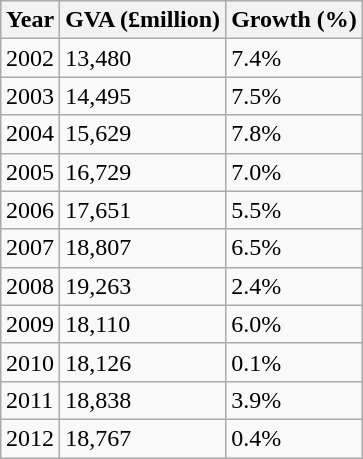<table class="wikitable" border="1" align="right">
<tr>
<th>Year</th>
<th>GVA (£million)</th>
<th>Growth (%)</th>
</tr>
<tr>
<td>2002</td>
<td>13,480</td>
<td>7.4%</td>
</tr>
<tr>
<td>2003</td>
<td>14,495</td>
<td>7.5%</td>
</tr>
<tr>
<td>2004</td>
<td>15,629</td>
<td>7.8%</td>
</tr>
<tr>
<td>2005</td>
<td>16,729</td>
<td>7.0%</td>
</tr>
<tr>
<td>2006</td>
<td>17,651</td>
<td>5.5%</td>
</tr>
<tr>
<td>2007</td>
<td>18,807</td>
<td>6.5%</td>
</tr>
<tr>
<td>2008</td>
<td>19,263</td>
<td>2.4%</td>
</tr>
<tr>
<td>2009</td>
<td>18,110</td>
<td>6.0%</td>
</tr>
<tr>
<td>2010</td>
<td>18,126</td>
<td>0.1%</td>
</tr>
<tr>
<td>2011</td>
<td>18,838</td>
<td>3.9%</td>
</tr>
<tr>
<td>2012</td>
<td>18,767</td>
<td>0.4%</td>
</tr>
</table>
